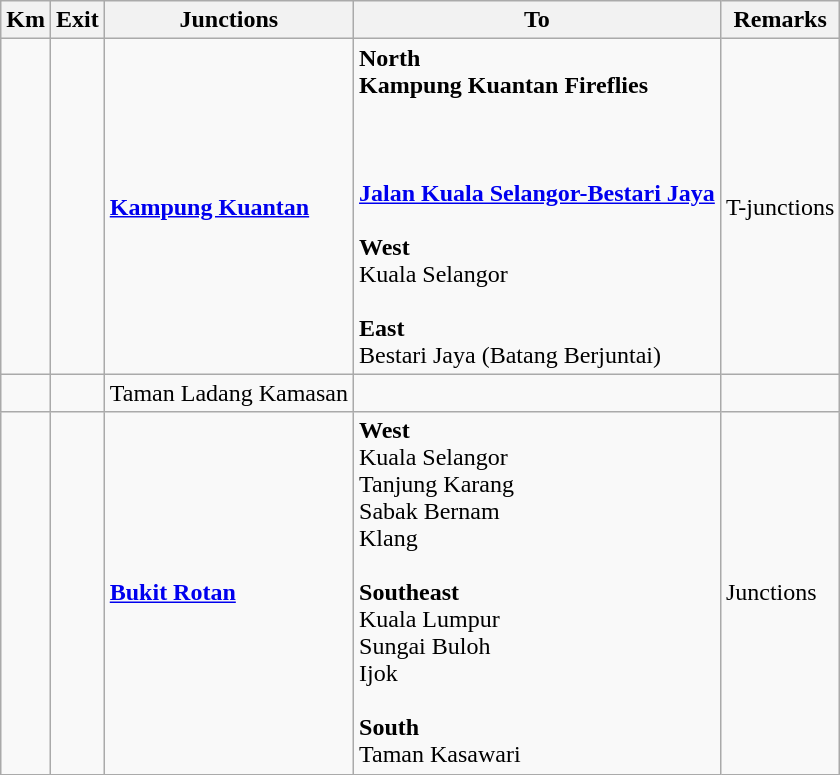<table class="wikitable">
<tr>
<th>Km</th>
<th>Exit</th>
<th>Junctions</th>
<th>To</th>
<th>Remarks</th>
</tr>
<tr>
<td></td>
<td></td>
<td><strong><a href='#'>Kampung Kuantan</a></strong></td>
<td><strong>North</strong><br><strong>Kampung Kuantan Fireflies</strong><br> <br><br><br> <strong><a href='#'>Jalan Kuala Selangor-Bestari Jaya</a></strong><br><br><strong>West</strong><br>Kuala Selangor<br><br><strong>East</strong><br>Bestari Jaya (Batang Berjuntai)</td>
<td>T-junctions</td>
</tr>
<tr>
<td></td>
<td></td>
<td>Taman Ladang Kamasan</td>
<td></td>
<td></td>
</tr>
<tr>
<td></td>
<td></td>
<td><strong><a href='#'>Bukit Rotan</a></strong></td>
<td><strong>West</strong><br> Kuala Selangor<br> Tanjung Karang<br> Sabak Bernam<br> Klang<br><br><strong>Southeast</strong><br> Kuala Lumpur<br> Sungai Buloh<br> Ijok<br><br><strong>South</strong><br>Taman Kasawari</td>
<td>Junctions</td>
</tr>
</table>
